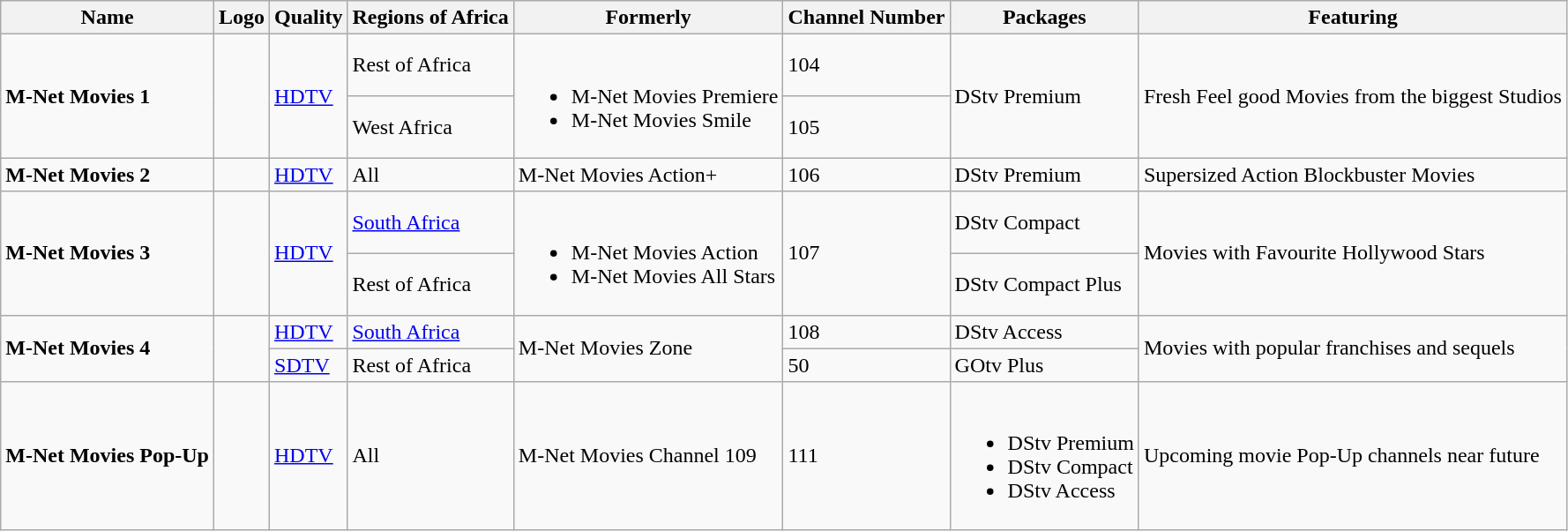<table class="wikitable sortable">
<tr>
<th>Name</th>
<th>Logo</th>
<th>Quality</th>
<th>Regions of Africa</th>
<th>Formerly</th>
<th>Channel Number</th>
<th>Packages</th>
<th>Featuring</th>
</tr>
<tr>
<td rowspan = "2"><strong>M-Net Movies 1</strong></td>
<td rowspan = "2"></td>
<td rowspan = "2"><a href='#'>HDTV</a></td>
<td>Rest of Africa</td>
<td rowspan = "2"><br><ul><li>M-Net Movies Premiere</li><li>M-Net Movies Smile</li></ul></td>
<td>104</td>
<td rowspan = "2">DStv Premium</td>
<td rowspan = "2">Fresh Feel good Movies from the biggest Studios</td>
</tr>
<tr>
<td>West Africa</td>
<td>105</td>
</tr>
<tr>
<td><strong>M-Net Movies 2</strong></td>
<td></td>
<td><a href='#'>HDTV</a></td>
<td>All</td>
<td>M-Net Movies Action+</td>
<td>106</td>
<td>DStv Premium</td>
<td>Supersized Action Blockbuster Movies</td>
</tr>
<tr>
<td rowspan = "2"><strong>M-Net Movies 3</strong></td>
<td rowspan = "2"></td>
<td rowspan = "2"><a href='#'>HDTV</a></td>
<td><a href='#'>South Africa</a></td>
<td rowspan = "2"><br><ul><li>M-Net Movies Action</li><li>M-Net Movies All Stars</li></ul></td>
<td rowspan = "2">107</td>
<td>DStv Compact</td>
<td rowspan = "2">Movies with Favourite Hollywood Stars</td>
</tr>
<tr>
<td>Rest of Africa</td>
<td>DStv Compact Plus</td>
</tr>
<tr>
<td rowspan = "2"><strong>M-Net Movies 4</strong></td>
<td rowspan = "2"></td>
<td><a href='#'>HDTV</a></td>
<td><a href='#'>South Africa</a></td>
<td rowspan = "2">M-Net Movies Zone</td>
<td>108</td>
<td>DStv Access</td>
<td rowspan = "2">Movies with popular franchises and sequels</td>
</tr>
<tr>
<td><a href='#'>SDTV</a></td>
<td>Rest of Africa</td>
<td>50</td>
<td>GOtv Plus</td>
</tr>
<tr>
<td><strong>M-Net Movies Pop-Up</strong></td>
<td></td>
<td><a href='#'>HDTV</a></td>
<td>All</td>
<td>M-Net Movies Channel 109</td>
<td>111</td>
<td><br><ul><li>DStv Premium</li><li>DStv Compact</li><li>DStv Access</li></ul></td>
<td>Upcoming movie Pop-Up channels near future</td>
</tr>
</table>
